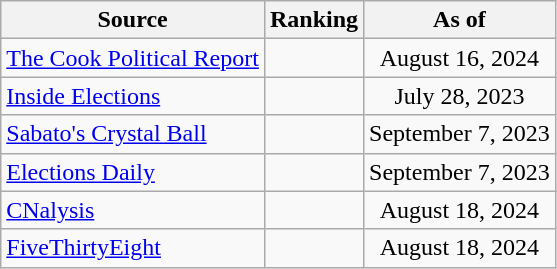<table class="wikitable" style="text-align:center">
<tr>
<th>Source</th>
<th>Ranking</th>
<th>As of</th>
</tr>
<tr>
<td style="text-align:left"><a href='#'>The Cook Political Report</a></td>
<td></td>
<td>August 16, 2024</td>
</tr>
<tr>
<td style="text-align:left"><a href='#'>Inside Elections</a></td>
<td></td>
<td>July 28, 2023</td>
</tr>
<tr>
<td style="text-align:left"><a href='#'>Sabato's Crystal Ball</a></td>
<td></td>
<td>September 7, 2023</td>
</tr>
<tr>
<td style="text-align:left"><a href='#'>Elections Daily</a></td>
<td></td>
<td>September 7, 2023</td>
</tr>
<tr>
<td style="text-align:left"><a href='#'>CNalysis</a></td>
<td></td>
<td>August 18, 2024</td>
</tr>
<tr>
<td style="text-align:left"><a href='#'>FiveThirtyEight</a></td>
<td></td>
<td>August 18, 2024</td>
</tr>
</table>
